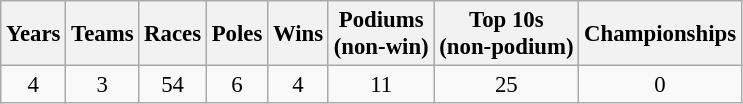<table class="wikitable" style="text-align:center; font-size:95%">
<tr>
<th scope=col>Years</th>
<th scope=col>Teams</th>
<th scope=col>Races</th>
<th scope=col>Poles</th>
<th scope=col>Wins</th>
<th scope=col>Podiums<br>(non-win)</th>
<th scope=col>Top 10s<br>(non-podium)</th>
<th scope=col>Championships</th>
</tr>
<tr>
<td>4</td>
<td>3</td>
<td>54</td>
<td>6</td>
<td>4</td>
<td>11</td>
<td>25</td>
<td>0</td>
</tr>
</table>
